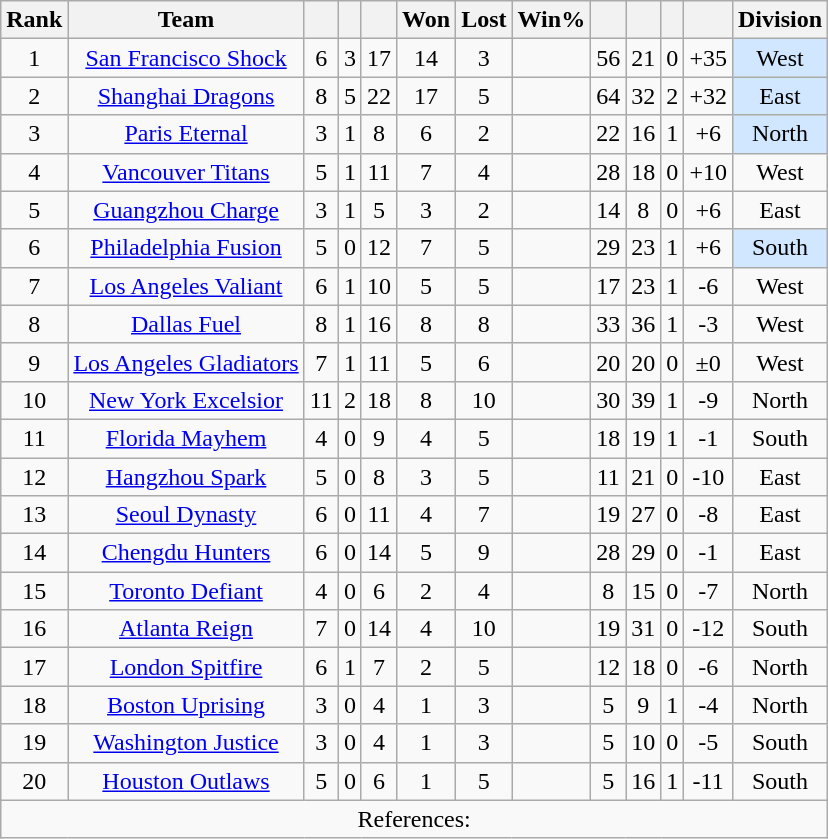<table class="wikitable sortable"  style="text-align:center;">
<tr>
<th>Rank</th>
<th>Team</th>
<th></th>
<th></th>
<th></th>
<th>Won</th>
<th>Lost</th>
<th>Win%</th>
<th></th>
<th></th>
<th></th>
<th></th>
<th>Division</th>
</tr>
<tr>
<td>1</td>
<td><a href='#'>San Francisco Shock</a></td>
<td>6</td>
<td>3</td>
<td>17</td>
<td>14</td>
<td>3</td>
<td></td>
<td>56</td>
<td>21</td>
<td>0</td>
<td>+35</td>
<td bgcolor="D0E7FF">West</td>
</tr>
<tr>
<td>2</td>
<td><a href='#'>Shanghai Dragons</a></td>
<td>8</td>
<td>5</td>
<td>22</td>
<td>17</td>
<td>5</td>
<td></td>
<td>64</td>
<td>32</td>
<td>2</td>
<td>+32</td>
<td bgcolor="D0E7FF">East</td>
</tr>
<tr>
<td>3</td>
<td><a href='#'>Paris Eternal</a></td>
<td>3</td>
<td>1</td>
<td>8</td>
<td>6</td>
<td>2</td>
<td></td>
<td>22</td>
<td>16</td>
<td>1</td>
<td>+6</td>
<td bgcolor="D0E7FF">North</td>
</tr>
<tr>
<td>4</td>
<td><a href='#'>Vancouver Titans</a></td>
<td>5</td>
<td>1</td>
<td>11</td>
<td>7</td>
<td>4</td>
<td></td>
<td>28</td>
<td>18</td>
<td>0</td>
<td>+10</td>
<td>West</td>
</tr>
<tr>
<td>5</td>
<td><a href='#'>Guangzhou Charge</a></td>
<td>3</td>
<td>1</td>
<td>5</td>
<td>3</td>
<td>2</td>
<td></td>
<td>14</td>
<td>8</td>
<td>0</td>
<td>+6</td>
<td>East</td>
</tr>
<tr>
<td>6</td>
<td><a href='#'>Philadelphia Fusion</a></td>
<td>5</td>
<td>0</td>
<td>12</td>
<td>7</td>
<td>5</td>
<td></td>
<td>29</td>
<td>23</td>
<td>1</td>
<td>+6</td>
<td bgcolor="D0E7FF">South</td>
</tr>
<tr>
<td>7</td>
<td><a href='#'>Los Angeles Valiant</a></td>
<td>6</td>
<td>1</td>
<td>10</td>
<td>5</td>
<td>5</td>
<td></td>
<td>17</td>
<td>23</td>
<td>1</td>
<td>-6</td>
<td>West</td>
</tr>
<tr>
<td>8</td>
<td><a href='#'>Dallas Fuel</a></td>
<td>8</td>
<td>1</td>
<td>16</td>
<td>8</td>
<td>8</td>
<td></td>
<td>33</td>
<td>36</td>
<td>1</td>
<td>-3</td>
<td>West</td>
</tr>
<tr>
<td>9</td>
<td><a href='#'>Los Angeles Gladiators</a></td>
<td>7</td>
<td>1</td>
<td>11</td>
<td>5</td>
<td>6</td>
<td></td>
<td>20</td>
<td>20</td>
<td>0</td>
<td data-sort-value=0>±0</td>
<td>West</td>
</tr>
<tr>
<td>10</td>
<td><a href='#'>New York Excelsior</a></td>
<td>11</td>
<td>2</td>
<td>18</td>
<td>8</td>
<td>10</td>
<td></td>
<td>30</td>
<td>39</td>
<td>1</td>
<td>-9</td>
<td>North</td>
</tr>
<tr>
<td>11</td>
<td><a href='#'>Florida Mayhem</a></td>
<td>4</td>
<td>0</td>
<td>9</td>
<td>4</td>
<td>5</td>
<td></td>
<td>18</td>
<td>19</td>
<td>1</td>
<td>-1</td>
<td>South</td>
</tr>
<tr>
<td>12</td>
<td><a href='#'>Hangzhou Spark</a></td>
<td>5</td>
<td>0</td>
<td>8</td>
<td>3</td>
<td>5</td>
<td></td>
<td>11</td>
<td>21</td>
<td>0</td>
<td>-10</td>
<td>East</td>
</tr>
<tr>
<td>13</td>
<td><a href='#'>Seoul Dynasty</a></td>
<td>6</td>
<td>0</td>
<td>11</td>
<td>4</td>
<td>7</td>
<td></td>
<td>19</td>
<td>27</td>
<td>0</td>
<td>-8</td>
<td>East</td>
</tr>
<tr>
<td>14</td>
<td><a href='#'>Chengdu Hunters</a></td>
<td>6</td>
<td>0</td>
<td>14</td>
<td>5</td>
<td>9</td>
<td></td>
<td>28</td>
<td>29</td>
<td>0</td>
<td>-1</td>
<td>East</td>
</tr>
<tr>
<td>15</td>
<td><a href='#'>Toronto Defiant</a></td>
<td>4</td>
<td>0</td>
<td>6</td>
<td>2</td>
<td>4</td>
<td></td>
<td>8</td>
<td>15</td>
<td>0</td>
<td>-7</td>
<td>North</td>
</tr>
<tr>
<td>16</td>
<td><a href='#'>Atlanta Reign</a></td>
<td>7</td>
<td>0</td>
<td>14</td>
<td>4</td>
<td>10</td>
<td></td>
<td>19</td>
<td>31</td>
<td>0</td>
<td>-12</td>
<td>South</td>
</tr>
<tr>
<td>17</td>
<td><a href='#'>London Spitfire</a></td>
<td>6</td>
<td>1</td>
<td>7</td>
<td>2</td>
<td>5</td>
<td></td>
<td>12</td>
<td>18</td>
<td>0</td>
<td>-6</td>
<td>North</td>
</tr>
<tr>
<td>18</td>
<td><a href='#'>Boston Uprising</a></td>
<td>3</td>
<td>0</td>
<td>4</td>
<td>1</td>
<td>3</td>
<td></td>
<td>5</td>
<td>9</td>
<td>1</td>
<td>-4</td>
<td>North</td>
</tr>
<tr>
<td>19</td>
<td><a href='#'>Washington Justice</a></td>
<td>3</td>
<td>0</td>
<td>4</td>
<td>1</td>
<td>3</td>
<td></td>
<td>5</td>
<td>10</td>
<td>0</td>
<td>-5</td>
<td>South</td>
</tr>
<tr>
<td>20</td>
<td><a href='#'>Houston Outlaws</a></td>
<td>5</td>
<td>0</td>
<td>6</td>
<td>1</td>
<td>5</td>
<td></td>
<td>5</td>
<td>16</td>
<td>1</td>
<td>-11</td>
<td>South</td>
</tr>
<tr class="sortbottom">
<td colspan="13">References:</td>
</tr>
</table>
